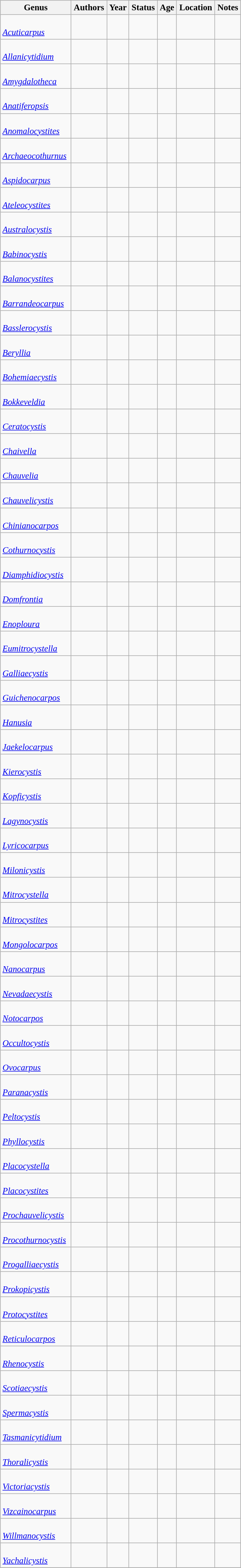<table border="0" style="background:transparent;" style="width: 100%;">
<tr>
<th width="90%"></th>
<th width="5%"></th>
<th width="5%"></th>
</tr>
<tr>
<td style="border:0px" valign="top"><br><table class="wikitable sortable" style="width: 100%; font-size: 95%;">
<tr>
<th>Genus</th>
<th>Authors</th>
<th>Year</th>
<th>Status</th>
<th>Age</th>
<th>Location</th>
<th class="unsortable">Notes</th>
</tr>
<tr>
<td><br><em><a href='#'>Acuticarpus</a></em></td>
<td></td>
<td></td>
<td></td>
<td></td>
<td></td>
<td></td>
</tr>
<tr>
<td><br><em><a href='#'>Allanicytidium</a></em></td>
<td></td>
<td></td>
<td></td>
<td></td>
<td></td>
<td></td>
</tr>
<tr>
<td><br><em><a href='#'>Amygdalotheca</a></em></td>
<td></td>
<td></td>
<td></td>
<td></td>
<td></td>
<td></td>
</tr>
<tr>
<td><br><em><a href='#'>Anatiferopsis</a></em></td>
<td></td>
<td></td>
<td></td>
<td></td>
<td></td>
<td></td>
</tr>
<tr>
<td><br><em><a href='#'>Anomalocystites</a></em></td>
<td></td>
<td></td>
<td></td>
<td></td>
<td></td>
<td></td>
</tr>
<tr>
<td><br><em><a href='#'>Archaeocothurnus</a></em></td>
<td></td>
<td></td>
<td></td>
<td></td>
<td></td>
<td></td>
</tr>
<tr>
<td><br><em><a href='#'>Aspidocarpus</a></em></td>
<td></td>
<td></td>
<td></td>
<td></td>
<td></td>
<td></td>
</tr>
<tr>
<td><br><em><a href='#'>Ateleocystites</a></em></td>
<td></td>
<td></td>
<td></td>
<td></td>
<td></td>
<td></td>
</tr>
<tr>
<td><br><em><a href='#'>Australocystis</a></em></td>
<td></td>
<td></td>
<td></td>
<td></td>
<td></td>
<td></td>
</tr>
<tr>
<td><br><em><a href='#'>Babinocystis</a></em></td>
<td></td>
<td></td>
<td></td>
<td></td>
<td></td>
<td></td>
</tr>
<tr>
<td><br><em><a href='#'>Balanocystites</a></em></td>
<td></td>
<td></td>
<td></td>
<td></td>
<td></td>
<td></td>
</tr>
<tr>
<td><br><em><a href='#'>Barrandeocarpus</a></em></td>
<td></td>
<td></td>
<td></td>
<td></td>
<td></td>
<td></td>
</tr>
<tr>
<td><br><em><a href='#'>Basslerocystis</a></em></td>
<td></td>
<td></td>
<td></td>
<td></td>
<td></td>
<td></td>
</tr>
<tr>
<td><br><em><a href='#'>Beryllia</a></em></td>
<td></td>
<td></td>
<td></td>
<td></td>
<td></td>
<td></td>
</tr>
<tr>
<td><br><em><a href='#'>Bohemiaecystis</a></em></td>
<td></td>
<td></td>
<td></td>
<td></td>
<td></td>
<td></td>
</tr>
<tr>
<td><br><em><a href='#'>Bokkeveldia</a></em></td>
<td></td>
<td></td>
<td></td>
<td></td>
<td></td>
<td></td>
</tr>
<tr>
<td><br><em><a href='#'>Ceratocystis</a></em></td>
<td></td>
<td></td>
<td></td>
<td></td>
<td></td>
<td></td>
</tr>
<tr>
<td><br><em><a href='#'>Chaivella</a></em></td>
<td></td>
<td></td>
<td></td>
<td></td>
<td></td>
<td></td>
</tr>
<tr>
<td><br><em><a href='#'>Chauvelia</a></em></td>
<td></td>
<td></td>
<td></td>
<td></td>
<td></td>
<td></td>
</tr>
<tr>
<td><br><em><a href='#'>Chauvelicystis</a></em></td>
<td></td>
<td></td>
<td></td>
<td></td>
<td></td>
<td></td>
</tr>
<tr>
<td><br><em><a href='#'>Chinianocarpos</a></em></td>
<td></td>
<td></td>
<td></td>
<td></td>
<td></td>
<td></td>
</tr>
<tr>
<td><br><em><a href='#'>Cothurnocystis</a></em></td>
<td></td>
<td></td>
<td></td>
<td></td>
<td></td>
<td></td>
</tr>
<tr>
<td><br><em><a href='#'>Diamphidiocystis</a></em></td>
<td></td>
<td></td>
<td></td>
<td></td>
<td></td>
<td></td>
</tr>
<tr>
<td><br><em><a href='#'>Domfrontia</a></em></td>
<td></td>
<td></td>
<td></td>
<td></td>
<td></td>
<td></td>
</tr>
<tr>
<td><br><em><a href='#'>Enoploura</a></em></td>
<td></td>
<td></td>
<td></td>
<td></td>
<td></td>
<td></td>
</tr>
<tr>
<td><br><em><a href='#'>Eumitrocystella</a></em></td>
<td></td>
<td></td>
<td></td>
<td></td>
<td></td>
<td></td>
</tr>
<tr>
<td><br><em><a href='#'>Galliaecystis</a></em></td>
<td></td>
<td></td>
<td></td>
<td></td>
<td></td>
<td></td>
</tr>
<tr>
<td><br><em><a href='#'>Guichenocarpos</a></em></td>
<td></td>
<td></td>
<td></td>
<td></td>
<td></td>
<td></td>
</tr>
<tr>
<td><br><em><a href='#'>Hanusia</a></em></td>
<td></td>
<td></td>
<td></td>
<td></td>
<td></td>
<td></td>
</tr>
<tr>
<td><br><em><a href='#'>Jaekelocarpus</a></em></td>
<td></td>
<td></td>
<td></td>
<td></td>
<td></td>
<td></td>
</tr>
<tr>
<td><br><em><a href='#'>Kierocystis</a></em></td>
<td></td>
<td></td>
<td></td>
<td></td>
<td></td>
<td></td>
</tr>
<tr>
<td><br><em><a href='#'>Kopficystis</a></em></td>
<td></td>
<td></td>
<td></td>
<td></td>
<td></td>
<td></td>
</tr>
<tr>
<td><br><em><a href='#'>Lagynocystis</a></em></td>
<td></td>
<td></td>
<td></td>
<td></td>
<td></td>
<td></td>
</tr>
<tr>
<td><br><em><a href='#'>Lyricocarpus</a></em></td>
<td></td>
<td></td>
<td></td>
<td></td>
<td></td>
<td></td>
</tr>
<tr>
<td><br><em><a href='#'>Milonicystis</a></em></td>
<td></td>
<td></td>
<td></td>
<td></td>
<td></td>
<td></td>
</tr>
<tr>
<td><br><em><a href='#'>Mitrocystella</a></em></td>
<td></td>
<td></td>
<td></td>
<td></td>
<td></td>
<td></td>
</tr>
<tr>
<td><br><em><a href='#'>Mitrocystites</a></em></td>
<td></td>
<td></td>
<td></td>
<td></td>
<td></td>
<td></td>
</tr>
<tr>
<td><br><em><a href='#'>Mongolocarpos</a></em></td>
<td></td>
<td></td>
<td></td>
<td></td>
<td></td>
<td></td>
</tr>
<tr>
<td><br><em><a href='#'>Nanocarpus</a></em></td>
<td></td>
<td></td>
<td></td>
<td></td>
<td></td>
<td></td>
</tr>
<tr>
<td><br><em><a href='#'>Nevadaecystis</a></em></td>
<td></td>
<td></td>
<td></td>
<td></td>
<td></td>
<td></td>
</tr>
<tr>
<td><br><em><a href='#'>Notocarpos</a></em></td>
<td></td>
<td></td>
<td></td>
<td></td>
<td></td>
<td></td>
</tr>
<tr>
<td><br><em><a href='#'>Occultocystis</a></em></td>
<td></td>
<td></td>
<td></td>
<td></td>
<td></td>
<td></td>
</tr>
<tr>
<td><br><em><a href='#'>Ovocarpus</a></em></td>
<td></td>
<td></td>
<td></td>
<td></td>
<td></td>
<td></td>
</tr>
<tr>
<td><br><em><a href='#'>Paranacystis</a></em></td>
<td></td>
<td></td>
<td></td>
<td></td>
<td></td>
<td></td>
</tr>
<tr>
<td><br><em><a href='#'>Peltocystis</a></em></td>
<td></td>
<td></td>
<td></td>
<td></td>
<td></td>
<td></td>
</tr>
<tr>
<td><br><em><a href='#'>Phyllocystis</a></em></td>
<td></td>
<td></td>
<td></td>
<td></td>
<td></td>
<td></td>
</tr>
<tr>
<td><br><em><a href='#'>Placocystella</a></em></td>
<td></td>
<td></td>
<td></td>
<td></td>
<td></td>
<td></td>
</tr>
<tr>
<td><br><em><a href='#'>Placocystites</a></em></td>
<td></td>
<td></td>
<td></td>
<td></td>
<td></td>
<td></td>
</tr>
<tr>
<td><br><em><a href='#'>Prochauvelicystis</a></em></td>
<td></td>
<td></td>
<td></td>
<td></td>
<td></td>
<td></td>
</tr>
<tr>
<td><br><em><a href='#'>Procothurnocystis</a></em></td>
<td></td>
<td></td>
<td></td>
<td></td>
<td></td>
<td></td>
</tr>
<tr>
<td><br><em><a href='#'>Progalliaecystis</a></em></td>
<td></td>
<td></td>
<td></td>
<td></td>
<td></td>
<td></td>
</tr>
<tr>
<td><br><em><a href='#'>Prokopicystis</a></em></td>
<td></td>
<td></td>
<td></td>
<td></td>
<td></td>
<td></td>
</tr>
<tr>
<td><br><em><a href='#'>Protocystites</a></em></td>
<td></td>
<td></td>
<td></td>
<td></td>
<td></td>
<td></td>
</tr>
<tr>
<td><br><em><a href='#'>Reticulocarpos</a></em></td>
<td></td>
<td></td>
<td></td>
<td></td>
<td></td>
<td></td>
</tr>
<tr>
<td><br><em><a href='#'>Rhenocystis</a></em></td>
<td></td>
<td></td>
<td></td>
<td></td>
<td></td>
<td></td>
</tr>
<tr>
<td><br><em><a href='#'>Scotiaecystis</a></em></td>
<td></td>
<td></td>
<td></td>
<td></td>
<td></td>
<td></td>
</tr>
<tr>
<td><br><em><a href='#'>Spermacystis</a></em></td>
<td></td>
<td></td>
<td></td>
<td></td>
<td></td>
<td></td>
</tr>
<tr>
<td><br><em><a href='#'>Tasmanicytidium</a></em></td>
<td></td>
<td></td>
<td></td>
<td></td>
<td></td>
<td></td>
</tr>
<tr>
<td><br><em><a href='#'>Thoralicystis</a></em></td>
<td></td>
<td></td>
<td></td>
<td></td>
<td></td>
<td></td>
</tr>
<tr>
<td><br><em><a href='#'>Victoriacystis</a></em></td>
<td></td>
<td></td>
<td></td>
<td></td>
<td></td>
<td></td>
</tr>
<tr>
<td><br><em><a href='#'>Vizcainocarpus</a></em></td>
<td></td>
<td></td>
<td></td>
<td></td>
<td></td>
<td></td>
</tr>
<tr>
<td><br><em><a href='#'>Willmanocystis</a></em></td>
<td></td>
<td></td>
<td></td>
<td></td>
<td></td>
<td></td>
</tr>
<tr>
<td><br><em><a href='#'>Yachalicystis</a></em></td>
<td></td>
<td></td>
<td></td>
<td></td>
<td></td>
<td></td>
</tr>
<tr>
</tr>
</table>
</td>
<td style="border:0px" valign="top"></td>
<td style="border:0px" valign="top"><br><table border="0" align="right" style="background:transparent;">
<tr style="height:1px">
<td><br></td>
<td></td>
</tr>
<tr style="height:40px">
</tr>
</table>
</td>
</tr>
<tr>
</tr>
</table>
